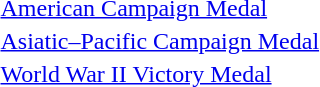<table>
<tr>
<td></td>
<td><a href='#'>American Campaign Medal</a></td>
</tr>
<tr>
<td></td>
<td><a href='#'>Asiatic–Pacific Campaign Medal</a></td>
</tr>
<tr>
<td></td>
<td><a href='#'>World War II Victory Medal</a></td>
</tr>
</table>
